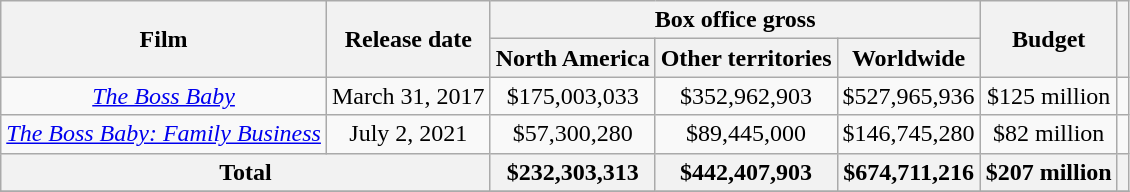<table class="wikitable" style="text-align: center;">
<tr>
<th rowspan="2">Film</th>
<th rowspan="2">Release date</th>
<th colspan="3">Box office gross</th>
<th rowspan="2">Budget</th>
<th rowspan="2"></th>
</tr>
<tr>
<th>North America</th>
<th>Other territories</th>
<th>Worldwide</th>
</tr>
<tr>
<td><em><a href='#'>The Boss Baby</a></em></td>
<td>March 31, 2017</td>
<td>$175,003,033</td>
<td>$352,962,903</td>
<td>$527,965,936</td>
<td>$125 million</td>
<td></td>
</tr>
<tr>
<td><em><a href='#'>The Boss Baby: Family Business</a></em></td>
<td>July 2, 2021</td>
<td>$57,300,280</td>
<td>$89,445,000</td>
<td>$146,745,280</td>
<td>$82 million</td>
<td></td>
</tr>
<tr>
<th colspan="2">Total</th>
<th>$232,303,313</th>
<th>$442,407,903</th>
<th>$674,711,216</th>
<th>$207 million</th>
<th></th>
</tr>
<tr>
</tr>
</table>
